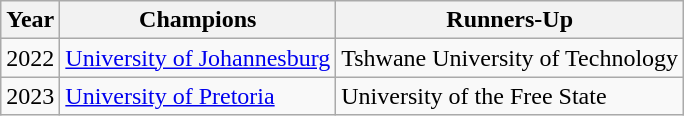<table class="wikitable">
<tr>
<th>Year</th>
<th>Champions</th>
<th>Runners-Up</th>
</tr>
<tr>
<td>2022</td>
<td><a href='#'>University of Johannesburg</a></td>
<td>Tshwane University of Technology</td>
</tr>
<tr>
<td>2023</td>
<td><a href='#'>University of Pretoria</a></td>
<td>University of the Free State</td>
</tr>
</table>
